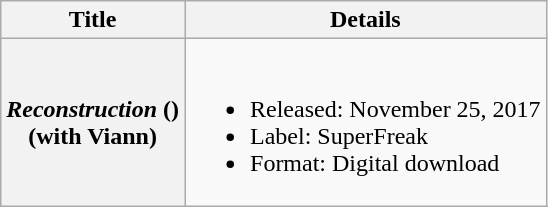<table class="wikitable plainrowheaders">
<tr>
<th>Title</th>
<th>Details</th>
</tr>
<tr>
<th scope="row"><em>Reconstruction</em> ()<br>(with Viann)</th>
<td><br><ul><li>Released: November 25, 2017</li><li>Label: SuperFreak</li><li>Format: Digital download</li></ul></td>
</tr>
</table>
